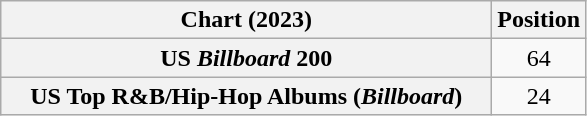<table class="wikitable sortable plainrowheaders">
<tr>
<th scope="col" style="width:20em;">Chart (2023)</th>
<th scope="col">Position</th>
</tr>
<tr>
<th scope="row">US <em>Billboard</em> 200</th>
<td align="center">64</td>
</tr>
<tr>
<th scope="row">US Top R&B/Hip-Hop Albums (<em>Billboard</em>)</th>
<td align="center">24</td>
</tr>
</table>
